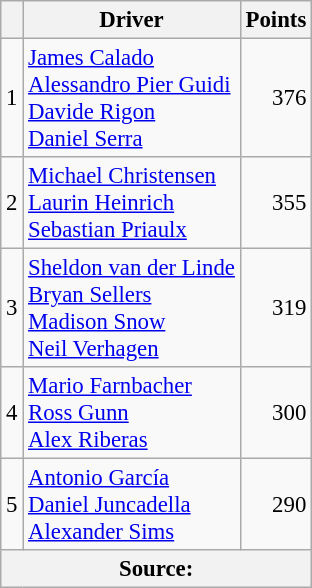<table class="wikitable" style="font-size: 95%;">
<tr>
<th scope="col"></th>
<th scope="col">Driver</th>
<th scope="col">Points</th>
</tr>
<tr>
<td align=center>1</td>
<td> <a href='#'>James Calado</a><br> <a href='#'>Alessandro Pier Guidi</a><br> <a href='#'>Davide Rigon</a><br> <a href='#'>Daniel Serra</a></td>
<td align=right>376</td>
</tr>
<tr>
<td align=center>2</td>
<td> <a href='#'>Michael Christensen</a><br> <a href='#'>Laurin Heinrich</a><br> <a href='#'>Sebastian Priaulx</a></td>
<td align=right>355</td>
</tr>
<tr>
<td align=center>3</td>
<td> <a href='#'>Sheldon van der Linde</a><br> <a href='#'>Bryan Sellers</a><br> <a href='#'>Madison Snow</a><br> <a href='#'>Neil Verhagen</a></td>
<td align=right>319</td>
</tr>
<tr>
<td align=center>4</td>
<td> <a href='#'>Mario Farnbacher</a><br> <a href='#'>Ross Gunn</a><br> <a href='#'>Alex Riberas</a></td>
<td align=right>300</td>
</tr>
<tr>
<td align=center>5</td>
<td> <a href='#'>Antonio García</a><br> <a href='#'>Daniel Juncadella</a><br> <a href='#'>Alexander Sims</a></td>
<td align=right>290</td>
</tr>
<tr>
<th colspan=5>Source:</th>
</tr>
</table>
